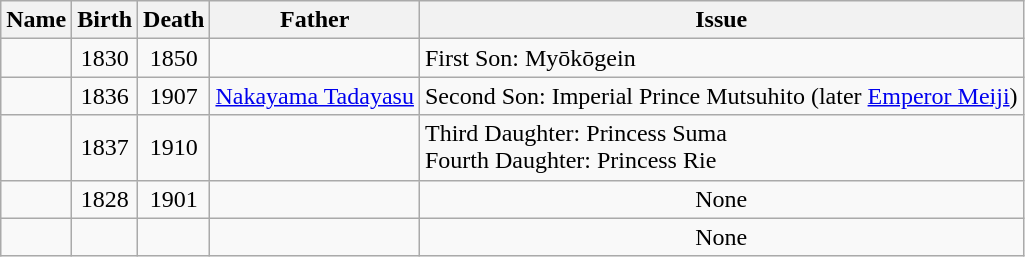<table class="wikitable sortable">
<tr>
<th>Name</th>
<th>Birth</th>
<th>Death</th>
<th>Father</th>
<th>Issue</th>
</tr>
<tr>
<td></td>
<td align="center">1830</td>
<td align="center">1850</td>
<td></td>
<td>First Son: Myōkōgein</td>
</tr>
<tr>
<td></td>
<td align="center">1836</td>
<td align="center">1907</td>
<td><a href='#'>Nakayama Tadayasu</a></td>
<td>Second Son: Imperial Prince Mutsuhito (later <a href='#'>Emperor Meiji</a>)</td>
</tr>
<tr>
<td></td>
<td align="center">1837</td>
<td align="center">1910</td>
<td></td>
<td>Third Daughter: Princess Suma<br>Fourth Daughter: Princess Rie</td>
</tr>
<tr>
<td></td>
<td align="center">1828</td>
<td align="center">1901</td>
<td></td>
<td align="center">None</td>
</tr>
<tr>
<td></td>
<td></td>
<td></td>
<td></td>
<td align="center">None</td>
</tr>
</table>
